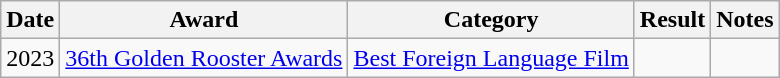<table class="wikitable">
<tr>
<th>Date</th>
<th>Award</th>
<th>Category</th>
<th>Result</th>
<th>Notes</th>
</tr>
<tr>
<td rowspan="1">2023</td>
<td rowspan="1"><a href='#'>36th Golden Rooster Awards</a></td>
<td><a href='#'>Best Foreign Language Film</a></td>
<td></td>
<td></td>
</tr>
</table>
